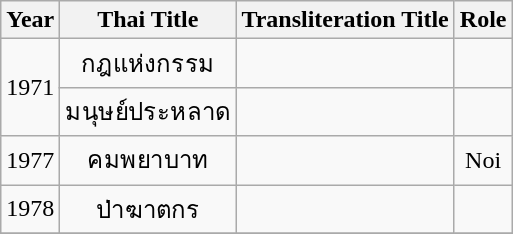<table class="wikitable" style="text-align:center;">
<tr>
<th width=10>Year</th>
<th>Thai Title</th>
<th>Transliteration Title</th>
<th>Role</th>
</tr>
<tr>
<td rowspan=2>1971</td>
<td>กฎแห่งกรรม</td>
<td></td>
<td></td>
</tr>
<tr>
<td>มนุษย์ประหลาด</td>
<td></td>
<td></td>
</tr>
<tr>
<td>1977</td>
<td>คมพยาบาท</td>
<td></td>
<td>Noi</td>
</tr>
<tr>
<td>1978</td>
<td>ป่าฆาตกร</td>
<td></td>
<td></td>
</tr>
<tr>
</tr>
</table>
